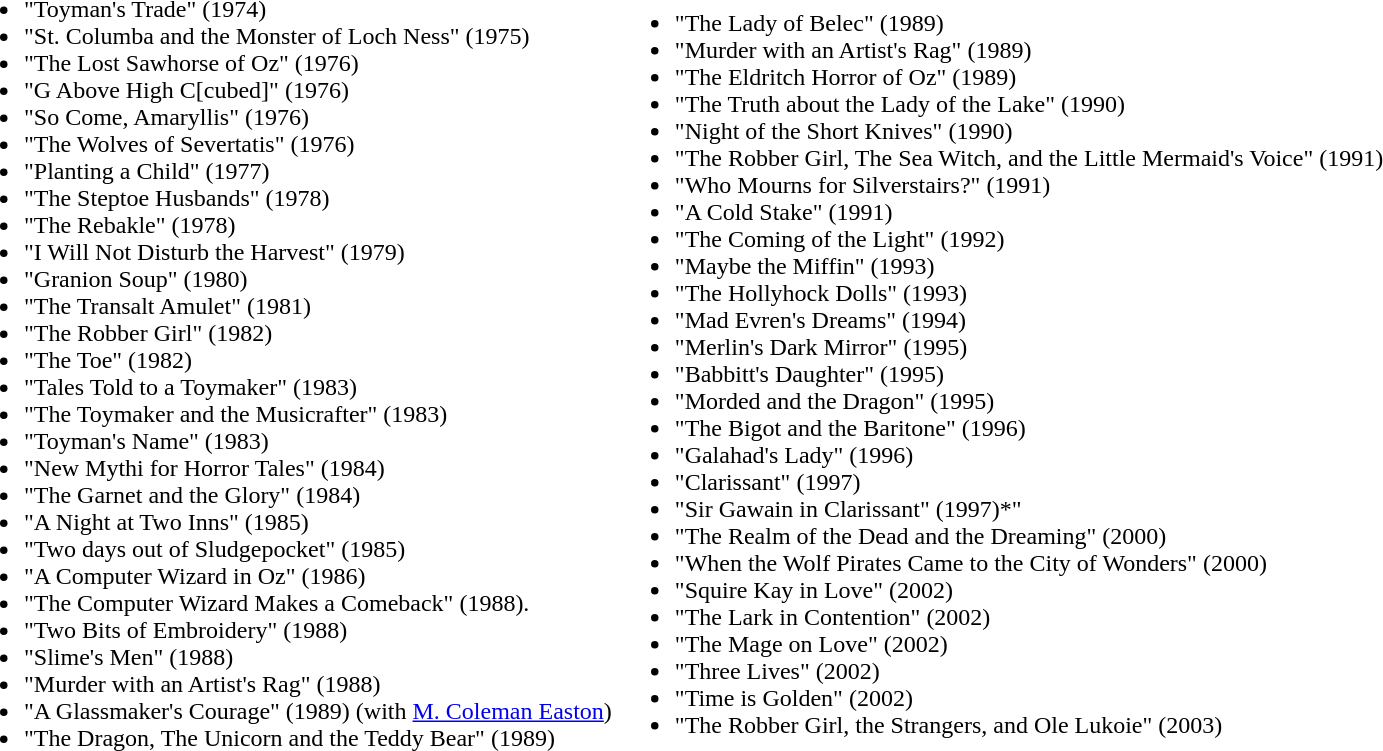<table cellspacing="2" cellpadding="0" border="0">
<tr>
<td><br><ul><li>"Toyman's Trade" (1974)</li><li>"St. Columba and the Monster of Loch Ness" (1975)</li><li>"The Lost Sawhorse of Oz" (1976)</li><li>"G Above High C[cubed]" (1976)</li><li>"So Come, Amaryllis" (1976)</li><li>"The Wolves of Severtatis" (1976)</li><li>"Planting a Child" (1977)</li><li>"The Steptoe Husbands" (1978)</li><li>"The Rebakle" (1978)</li><li>"I Will Not Disturb the Harvest" (1979)</li><li>"Granion Soup" (1980)</li><li>"The Transalt Amulet" (1981)</li><li>"The Robber Girl" (1982)</li><li>"The Toe" (1982)</li><li>"Tales Told to a Toymaker" (1983)</li><li>"The Toymaker and the Musicrafter" (1983)</li><li>"Toyman's Name" (1983)</li><li>"New Mythi for Horror Tales" (1984)</li><li>"The Garnet and the Glory" (1984)</li><li>"A Night at Two Inns" (1985)</li><li>"Two days out of Sludgepocket" (1985)</li><li>"A Computer Wizard in Oz" (1986)</li><li>"The Computer Wizard Makes a Comeback" (1988).</li><li>"Two Bits of Embroidery" (1988)</li><li>"Slime's Men" (1988)</li><li>"Murder with an Artist's Rag" (1988)</li><li>"A Glassmaker's Courage" (1989) (with <a href='#'>M. Coleman Easton</a>)</li><li>"The Dragon, The Unicorn and the Teddy Bear" (1989)</li></ul></td>
<td><br><ul><li>"The Lady of Belec" (1989)</li><li>"Murder with an Artist's Rag" (1989)</li><li>"The Eldritch Horror of Oz" (1989)</li><li>"The Truth about the Lady of the Lake" (1990)</li><li>"Night of the Short Knives" (1990)</li><li>"The Robber Girl, The Sea Witch, and the Little Mermaid's Voice" (1991)</li><li>"Who Mourns for Silverstairs?" (1991)</li><li>"A Cold Stake" (1991)</li><li>"The Coming of the Light" (1992)</li><li>"Maybe the Miffin" (1993)</li><li>"The Hollyhock Dolls" (1993)</li><li>"Mad Evren's Dreams" (1994)</li><li>"Merlin's Dark Mirror" (1995)</li><li>"Babbitt's Daughter" (1995)</li><li>"Morded and the Dragon" (1995)</li><li>"The Bigot and the Baritone" (1996)</li><li>"Galahad's Lady" (1996)</li><li>"Clarissant" (1997)</li><li>"Sir Gawain in Clarissant" (1997)*"</li><li>"The Realm of the Dead and the Dreaming" (2000)</li><li>"When the Wolf Pirates Came to the City of Wonders" (2000)</li><li>"Squire Kay in Love" (2002)</li><li>"The Lark in Contention" (2002)</li><li>"The Mage on Love" (2002)</li><li>"Three Lives" (2002)</li><li>"Time is Golden" (2002)</li><li>"The Robber Girl, the Strangers, and Ole Lukoie" (2003)</li></ul></td>
</tr>
</table>
